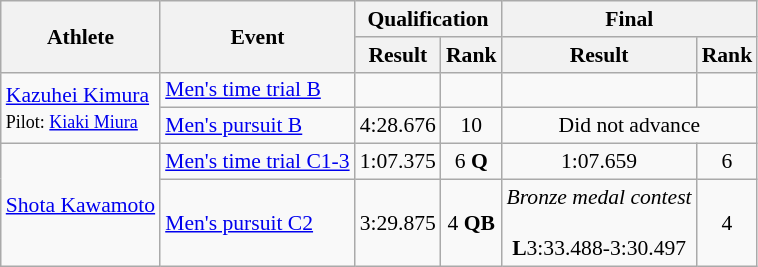<table class=wikitable style="font-size:90%">
<tr>
<th rowspan="2">Athlete</th>
<th rowspan="2">Event</th>
<th colspan="2">Qualification</th>
<th colspan="2">Final</th>
</tr>
<tr>
<th>Result</th>
<th>Rank</th>
<th>Result</th>
<th>Rank</th>
</tr>
<tr align=center>
<td align=left rowspan=2><a href='#'>Kazuhei Kimura</a><br><small>Pilot: <a href='#'>Kiaki Miura</a> </small></td>
<td align=left><a href='#'>Men's time trial B</a></td>
<td></td>
<td></td>
<td></td>
<td></td>
</tr>
<tr align=center>
<td align=left><a href='#'>Men's pursuit B</a></td>
<td>4:28.676</td>
<td>10</td>
<td colspan=2>Did not advance</td>
</tr>
<tr align=center>
<td align=left rowspan=2><a href='#'>Shota Kawamoto</a></td>
<td align=left><a href='#'>Men's time trial C1-3</a></td>
<td>1:07.375</td>
<td>6 <strong>Q</strong></td>
<td>1:07.659</td>
<td>6</td>
</tr>
<tr align=center>
<td align=left><a href='#'>Men's pursuit C2</a></td>
<td>3:29.875</td>
<td>4 <strong>QB</strong></td>
<td><em>Bronze medal contest</em><br><br><strong>L</strong>3:33.488-3:30.497</td>
<td>4</td>
</tr>
</table>
